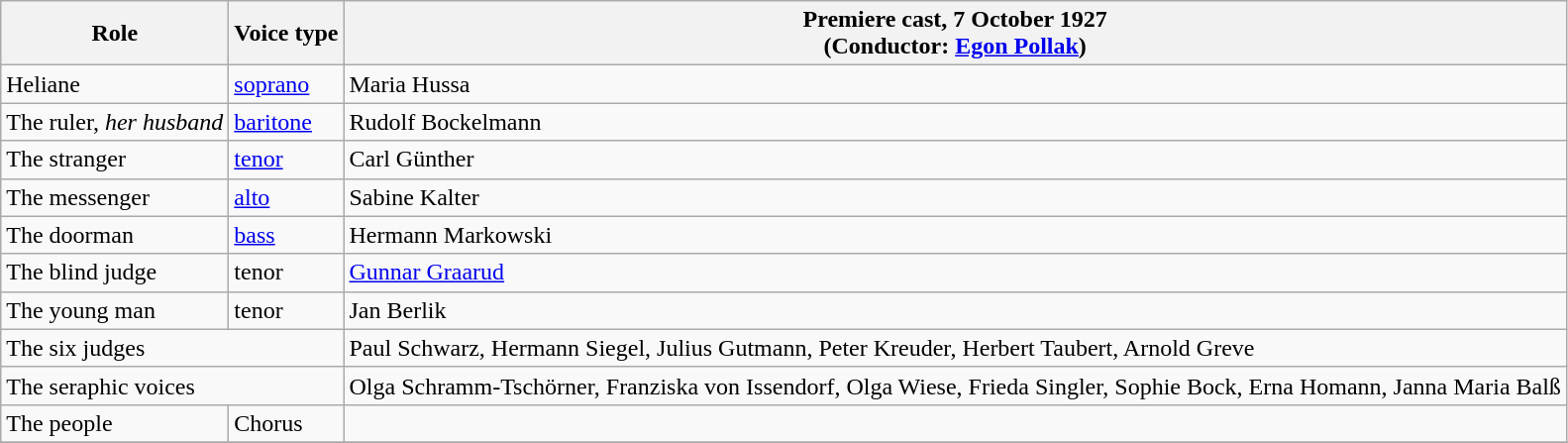<table class="wikitable">
<tr>
<th>Role</th>
<th>Voice type</th>
<th>Premiere cast, 7 October 1927<br>(Conductor: <a href='#'>Egon Pollak</a>)</th>
</tr>
<tr>
<td>Heliane</td>
<td><a href='#'>soprano</a></td>
<td>Maria Hussa</td>
</tr>
<tr>
<td>The ruler, <em>her husband</em></td>
<td><a href='#'>baritone</a></td>
<td>Rudolf Bockelmann</td>
</tr>
<tr>
<td>The stranger</td>
<td><a href='#'>tenor</a></td>
<td>Carl Günther</td>
</tr>
<tr>
<td>The messenger</td>
<td><a href='#'>alto</a></td>
<td>Sabine Kalter</td>
</tr>
<tr>
<td>The doorman</td>
<td><a href='#'>bass</a></td>
<td>Hermann Markowski</td>
</tr>
<tr>
<td>The blind judge</td>
<td>tenor</td>
<td><a href='#'>Gunnar Graarud</a></td>
</tr>
<tr>
<td>The young man</td>
<td>tenor</td>
<td>Jan Berlik</td>
</tr>
<tr>
<td colspan="2">The six judges</td>
<td>Paul Schwarz, Hermann Siegel, Julius Gutmann, Peter Kreuder, Herbert Taubert, Arnold Greve</td>
</tr>
<tr>
<td colspan="2">The seraphic voices</td>
<td>Olga Schramm-Tschörner, Franziska von Issendorf, Olga Wiese, Frieda Singler, Sophie Bock, Erna Homann, Janna Maria Balß</td>
</tr>
<tr>
<td>The people</td>
<td>Chorus</td>
<td></td>
</tr>
<tr>
</tr>
</table>
